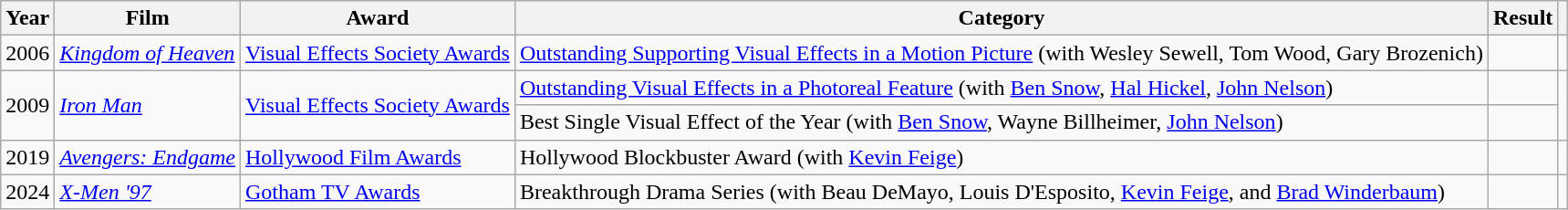<table class="wikitable plainrowheaders">
<tr>
<th>Year</th>
<th>Film</th>
<th>Award</th>
<th>Category</th>
<th>Result</th>
<th scope="col" class="unsortable"></th>
</tr>
<tr>
<td>2006</td>
<td><em><a href='#'>Kingdom of Heaven</a></em></td>
<td><a href='#'>Visual Effects Society Awards</a></td>
<td><a href='#'>Outstanding Supporting Visual Effects in a Motion Picture</a> (with Wesley Sewell, Tom Wood, Gary Brozenich)</td>
<td></td>
<td style="text-align: center;"></td>
</tr>
<tr>
<td rowspan="2">2009</td>
<td rowspan="2"><em><a href='#'>Iron Man</a></em></td>
<td rowspan="2"><a href='#'>Visual Effects Society Awards</a></td>
<td><a href='#'>Outstanding Visual Effects in a Photoreal Feature</a> (with <a href='#'>Ben Snow</a>, <a href='#'>Hal Hickel</a>, <a href='#'>John Nelson</a>)</td>
<td></td>
<td rowspan="2" style="text-align: center;"></td>
</tr>
<tr>
<td>Best Single Visual Effect of the Year (with <a href='#'>Ben Snow</a>, Wayne Billheimer, <a href='#'>John Nelson</a>)</td>
<td></td>
</tr>
<tr>
<td>2019</td>
<td><em><a href='#'>Avengers: Endgame</a></em></td>
<td><a href='#'>Hollywood Film Awards</a></td>
<td>Hollywood Blockbuster Award (with <a href='#'>Kevin Feige</a>)</td>
<td></td>
<td style="text-align: center;"></td>
</tr>
<tr>
<td>2024</td>
<td><em><a href='#'>X-Men '97</a></em></td>
<td><a href='#'>Gotham TV Awards</a></td>
<td>Breakthrough Drama Series (with Beau DeMayo, Louis D'Esposito, <a href='#'>Kevin Feige</a>, and <a href='#'>Brad Winderbaum</a>)</td>
<td></td>
<td style="text-align:center;"></td>
</tr>
</table>
